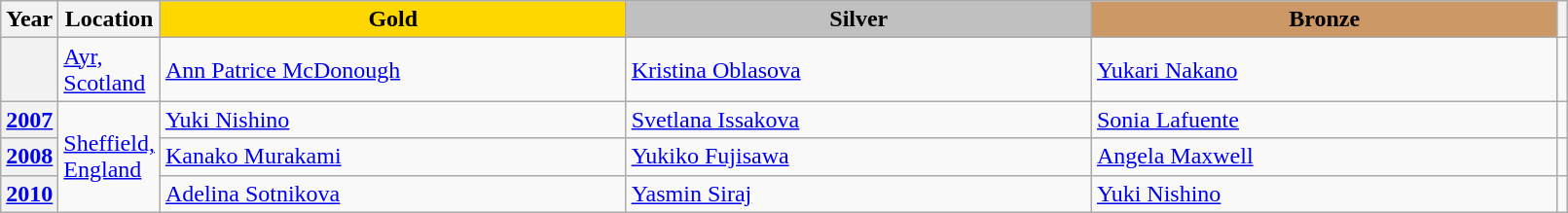<table class="wikitable unsortable" style="text-align:left; width:85%">
<tr>
<th scope="col" style="text-align:center">Year</th>
<th scope="col" style="text-align:center">Location</th>
<td scope="col" style="text-align:center; width:30%; background:gold"><strong>Gold</strong></td>
<td scope="col" style="text-align:center; width:30%; background:silver"><strong>Silver</strong></td>
<td scope="col" style="text-align:center; width:30%; background:#c96"><strong>Bronze</strong></td>
<th scope="col" style="text-align:center"></th>
</tr>
<tr>
<th scope="row" style="text-align:left"></th>
<td><a href='#'>Ayr, Scotland</a></td>
<td> <a href='#'>Ann Patrice McDonough</a></td>
<td> <a href='#'>Kristina Oblasova</a></td>
<td> <a href='#'>Yukari Nakano</a></td>
<td></td>
</tr>
<tr>
<th scope="row" style="text-align:left"><a href='#'>2007</a></th>
<td rowspan="3"><a href='#'>Sheffield, England</a></td>
<td> <a href='#'>Yuki Nishino</a></td>
<td> <a href='#'>Svetlana Issakova</a></td>
<td> <a href='#'>Sonia Lafuente</a></td>
<td></td>
</tr>
<tr>
<th scope="row" style="text-align:left"><a href='#'>2008</a></th>
<td> <a href='#'>Kanako Murakami</a></td>
<td> <a href='#'>Yukiko Fujisawa</a></td>
<td> <a href='#'>Angela Maxwell</a></td>
<td></td>
</tr>
<tr>
<th scope="row" style="text-align:left"><a href='#'>2010</a></th>
<td> <a href='#'>Adelina Sotnikova</a></td>
<td> <a href='#'>Yasmin Siraj</a></td>
<td> <a href='#'>Yuki Nishino</a></td>
<td></td>
</tr>
</table>
